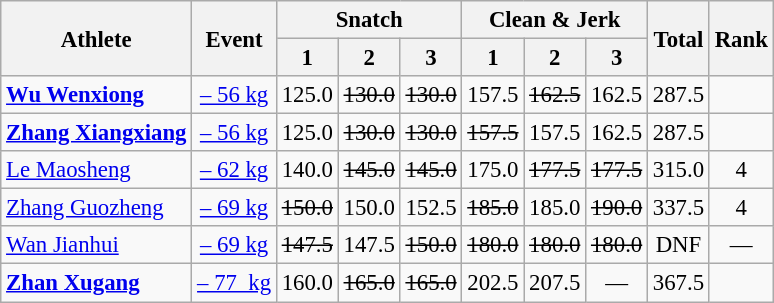<table class=wikitable style="font-size:95%">
<tr>
<th rowspan="2">Athlete</th>
<th rowspan="2">Event</th>
<th colspan="3">Snatch</th>
<th colspan="3">Clean & Jerk</th>
<th rowspan="2">Total</th>
<th rowspan="2">Rank</th>
</tr>
<tr>
<th>1</th>
<th>2</th>
<th>3</th>
<th>1</th>
<th>2</th>
<th>3</th>
</tr>
<tr>
<td><strong><a href='#'>Wu Wenxiong</a></strong></td>
<td align=center><a href='#'>– 56 kg</a></td>
<td align=center>125.0</td>
<td align=center><s>130.0</s></td>
<td align=center><s>130.0</s></td>
<td align=center>157.5</td>
<td align=center><s>162.5</s></td>
<td align=center>162.5</td>
<td align=center>287.5</td>
<td align=center></td>
</tr>
<tr>
<td><strong><a href='#'>Zhang Xiangxiang</a></strong></td>
<td align=center><a href='#'>– 56 kg</a></td>
<td align=center>125.0</td>
<td align=center><s>130.0</s></td>
<td align=center><s>130.0</s></td>
<td align=center><s>157.5</s></td>
<td align=center>157.5</td>
<td align=center>162.5</td>
<td align=center>287.5</td>
<td align=center></td>
</tr>
<tr>
<td><a href='#'>Le Maosheng</a></td>
<td align=center><a href='#'>– 62 kg</a></td>
<td align=center>140.0</td>
<td align=center><s>145.0</s></td>
<td align=center><s>145.0</s></td>
<td align=center>175.0</td>
<td align=center><s>177.5</s></td>
<td align=center><s>177.5</s></td>
<td align=center>315.0</td>
<td align=center>4</td>
</tr>
<tr>
<td><a href='#'>Zhang Guozheng</a></td>
<td align=center><a href='#'>– 69 kg</a></td>
<td align=center><s>150.0</s></td>
<td align=center>150.0</td>
<td align=center>152.5</td>
<td align=center><s>185.0</s></td>
<td align=center>185.0</td>
<td align=center><s>190.0</s></td>
<td align=center>337.5</td>
<td align=center>4</td>
</tr>
<tr>
<td><a href='#'>Wan Jianhui</a></td>
<td align=center><a href='#'>– 69 kg</a></td>
<td align=center><s>147.5</s></td>
<td align=center>147.5</td>
<td align=center><s>150.0</s></td>
<td align=center><s>180.0</s></td>
<td align=center><s>180.0</s></td>
<td align=center><s>180.0</s></td>
<td align=center>DNF</td>
<td align=center>—</td>
</tr>
<tr>
<td><strong><a href='#'>Zhan Xugang</a></strong></td>
<td align=center><a href='#'>– 77  kg</a></td>
<td align=center>160.0</td>
<td align=center><s>165.0</s></td>
<td align=center><s>165.0</s></td>
<td align=center>202.5</td>
<td align=center>207.5</td>
<td align=center>—</td>
<td align=center>367.5</td>
<td align=center></td>
</tr>
</table>
